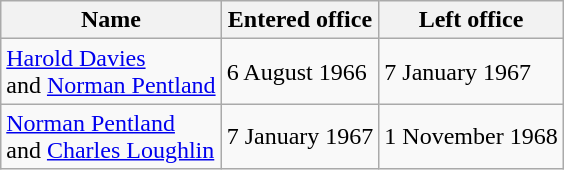<table class="wikitable" style="text-align:left">
<tr>
<th>Name</th>
<th>Entered office</th>
<th>Left office</th>
</tr>
<tr>
<td><a href='#'>Harold Davies</a> <br> and <a href='#'>Norman Pentland</a></td>
<td>6 August 1966</td>
<td>7 January 1967</td>
</tr>
<tr>
<td><a href='#'>Norman Pentland</a> <br> and <a href='#'>Charles Loughlin</a></td>
<td>7 January 1967</td>
<td>1 November 1968</td>
</tr>
</table>
